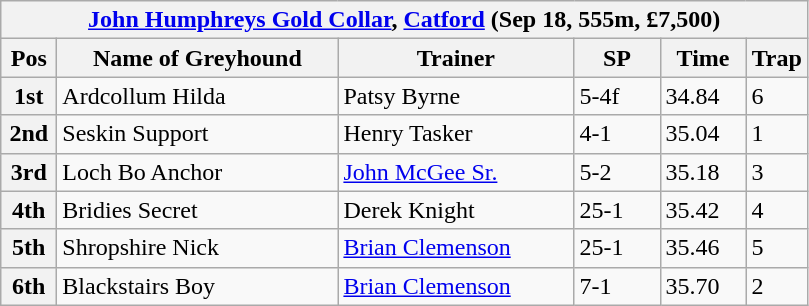<table class="wikitable">
<tr>
<th colspan="6"><a href='#'>John Humphreys Gold Collar</a>, <a href='#'>Catford</a> (Sep 18, 555m, £7,500)</th>
</tr>
<tr>
<th width=30>Pos</th>
<th width=180>Name of Greyhound</th>
<th width=150>Trainer</th>
<th width=50>SP</th>
<th width=50>Time</th>
<th width=30>Trap</th>
</tr>
<tr>
<th>1st</th>
<td>Ardcollum Hilda</td>
<td>Patsy Byrne</td>
<td>5-4f</td>
<td>34.84</td>
<td>6</td>
</tr>
<tr>
<th>2nd</th>
<td>Seskin Support</td>
<td>Henry Tasker</td>
<td>4-1</td>
<td>35.04</td>
<td>1</td>
</tr>
<tr>
<th>3rd</th>
<td>Loch Bo Anchor</td>
<td><a href='#'>John McGee Sr.</a></td>
<td>5-2</td>
<td>35.18</td>
<td>3</td>
</tr>
<tr>
<th>4th</th>
<td>Bridies Secret</td>
<td>Derek Knight</td>
<td>25-1</td>
<td>35.42</td>
<td>4</td>
</tr>
<tr>
<th>5th</th>
<td>Shropshire Nick</td>
<td><a href='#'>Brian Clemenson</a></td>
<td>25-1</td>
<td>35.46</td>
<td>5</td>
</tr>
<tr>
<th>6th</th>
<td>Blackstairs Boy</td>
<td><a href='#'>Brian Clemenson</a></td>
<td>7-1</td>
<td>35.70</td>
<td>2</td>
</tr>
</table>
